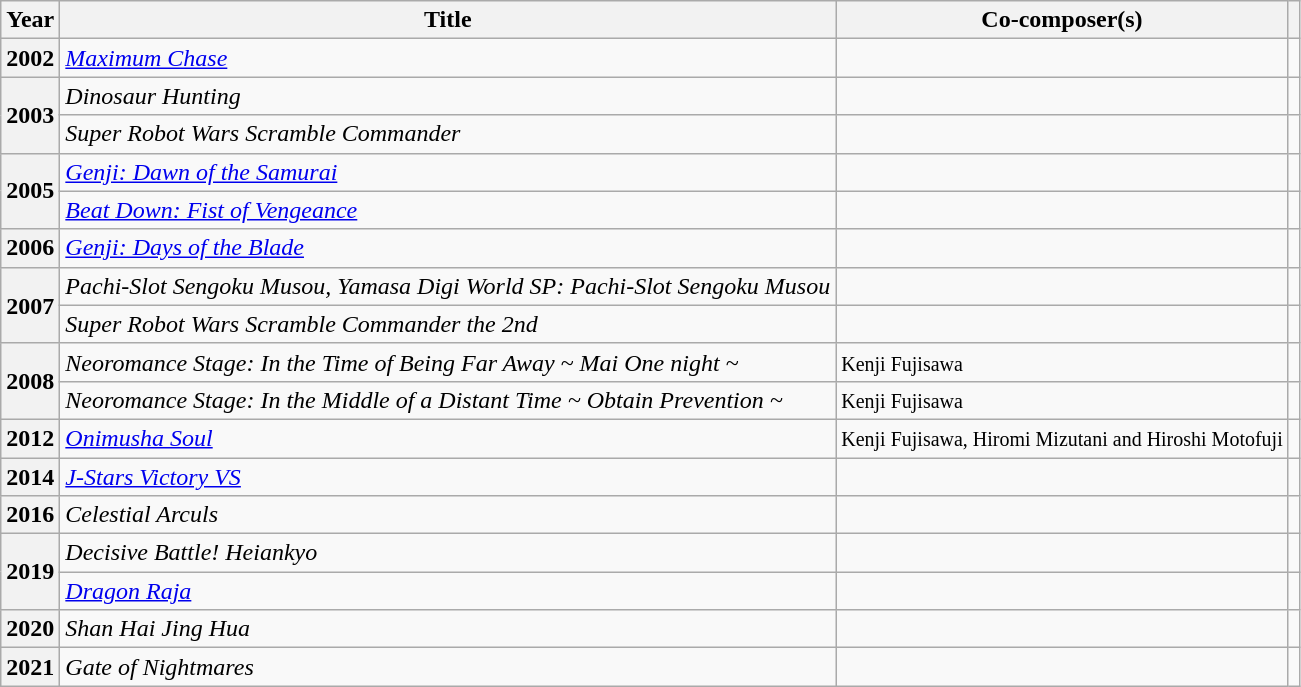<table class="wikitable sortable">
<tr>
<th>Year</th>
<th>Title</th>
<th class="unsortable">Co-composer(s)</th>
<th class="unsortable"></th>
</tr>
<tr>
<th>2002</th>
<td><em><a href='#'>Maximum Chase</a></em></td>
<td></td>
<td></td>
</tr>
<tr>
<th rowspan="2">2003</th>
<td><em>Dinosaur Hunting</em></td>
<td></td>
<td></td>
</tr>
<tr>
<td><em>Super Robot Wars Scramble Commander</em></td>
<td></td>
<td></td>
</tr>
<tr>
<th rowspan="2">2005</th>
<td><em><a href='#'>Genji: Dawn of the Samurai</a></em></td>
<td></td>
<td></td>
</tr>
<tr>
<td><em><a href='#'>Beat Down: Fist of Vengeance</a></em></td>
<td></td>
<td></td>
</tr>
<tr>
<th>2006</th>
<td><em><a href='#'>Genji: Days of the Blade</a></em></td>
<td></td>
<td></td>
</tr>
<tr>
<th rowspan="2">2007</th>
<td><em>Pachi-Slot Sengoku Musou, Yamasa Digi World SP: Pachi-Slot Sengoku Musou</em></td>
<td></td>
<td></td>
</tr>
<tr>
<td><em>Super Robot Wars Scramble Commander the 2nd</em></td>
<td></td>
<td></td>
</tr>
<tr>
<th rowspan="2">2008</th>
<td><em>Neoromance Stage: In the Time of Being Far Away ~ Mai One night ~</em></td>
<td><small>Kenji Fujisawa</small></td>
<td></td>
</tr>
<tr>
<td><em>Neoromance Stage: In the Middle of a Distant Time ~ Obtain Prevention ~</em></td>
<td><small>Kenji Fujisawa</small></td>
<td></td>
</tr>
<tr>
<th>2012</th>
<td><em><a href='#'>Onimusha Soul</a></em></td>
<td><small>Kenji Fujisawa, Hiromi Mizutani and Hiroshi Motofuji</small></td>
<td></td>
</tr>
<tr>
<th>2014</th>
<td><em><a href='#'>J-Stars Victory VS</a></em></td>
<td></td>
<td></td>
</tr>
<tr>
<th>2016</th>
<td><em>Celestial Arculs</em></td>
<td></td>
<td></td>
</tr>
<tr>
<th rowspan="2">2019</th>
<td><em>Decisive Battle! Heiankyo</em></td>
<td></td>
<td></td>
</tr>
<tr>
<td><em><a href='#'>Dragon Raja</a></em></td>
<td></td>
<td></td>
</tr>
<tr>
<th>2020</th>
<td><em>Shan Hai Jing Hua</em></td>
<td></td>
<td></td>
</tr>
<tr>
<th>2021</th>
<td><em>Gate of Nightmares</em></td>
<td></td>
<td></td>
</tr>
</table>
